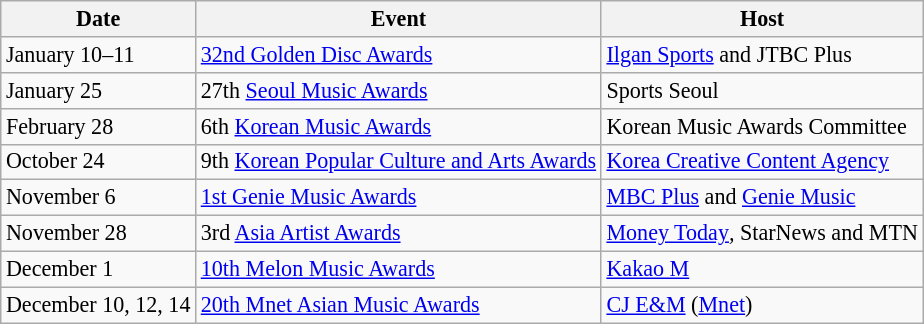<table class="wikitable sortable" style="font-size:92%;">
<tr>
<th>Date</th>
<th>Event</th>
<th>Host</th>
</tr>
<tr>
<td>January 10–11</td>
<td><a href='#'>32nd Golden Disc Awards</a></td>
<td><a href='#'>Ilgan Sports</a> and JTBC Plus</td>
</tr>
<tr>
<td>January 25</td>
<td>27th <a href='#'>Seoul Music Awards</a></td>
<td>Sports Seoul</td>
</tr>
<tr>
<td>February 28</td>
<td>6th <a href='#'>Korean Music Awards</a></td>
<td>Korean Music Awards Committee</td>
</tr>
<tr>
<td>October 24</td>
<td>9th <a href='#'>Korean Popular Culture and Arts Awards</a></td>
<td><a href='#'>Korea Creative Content Agency</a></td>
</tr>
<tr>
<td>November 6</td>
<td><a href='#'>1st Genie Music Awards</a></td>
<td><a href='#'>MBC Plus</a> and <a href='#'>Genie Music</a></td>
</tr>
<tr>
<td>November 28</td>
<td>3rd <a href='#'>Asia Artist Awards</a></td>
<td><a href='#'>Money Today</a><em>,</em> StarNews and MTN</td>
</tr>
<tr>
<td>December 1</td>
<td><a href='#'>10th Melon Music Awards</a></td>
<td><a href='#'>Kakao M</a></td>
</tr>
<tr>
<td>December 10, 12, 14</td>
<td><a href='#'>20th Mnet Asian Music Awards</a></td>
<td><a href='#'>CJ E&M</a> (<a href='#'>Mnet</a>)</td>
</tr>
</table>
